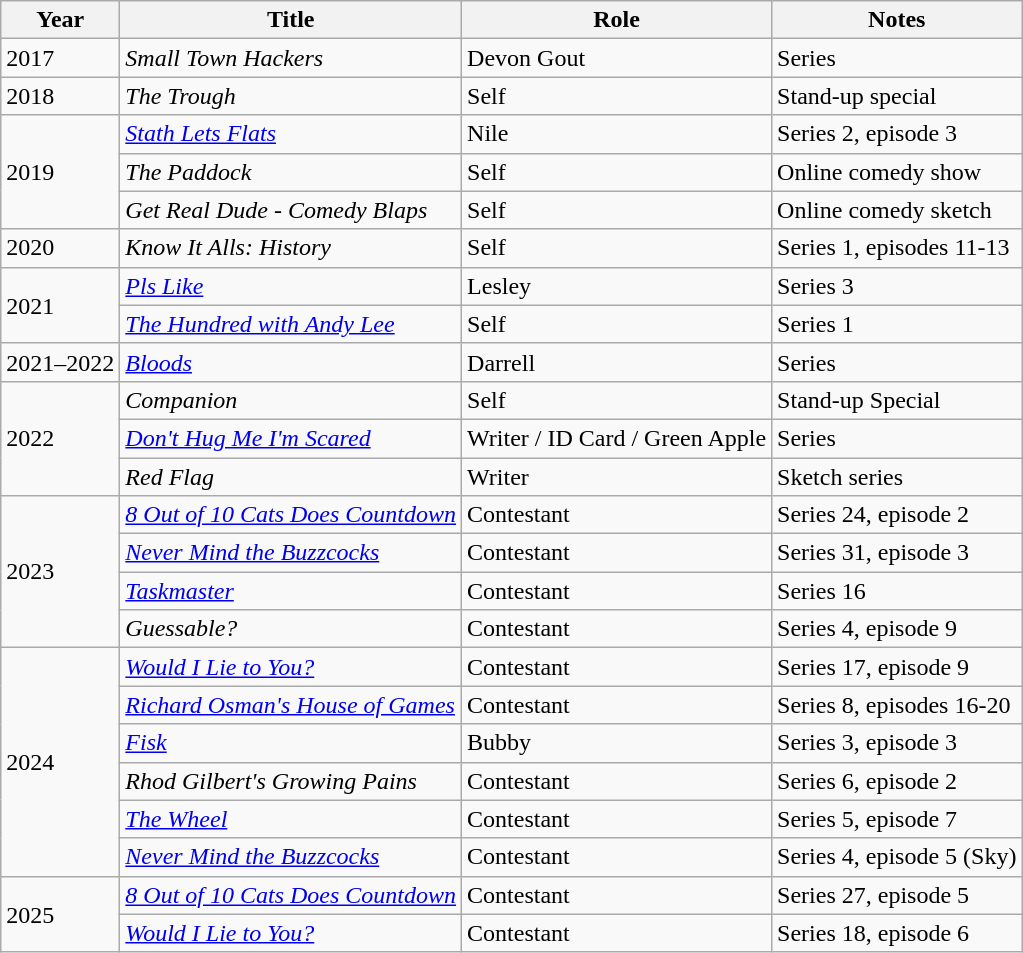<table class="wikitable sortable">
<tr>
<th>Year</th>
<th>Title</th>
<th>Role</th>
<th class="unsortable">Notes</th>
</tr>
<tr>
<td>2017</td>
<td><em>Small Town Hackers</em></td>
<td>Devon Gout</td>
<td>Series</td>
</tr>
<tr>
<td>2018</td>
<td><em>The Trough</em></td>
<td>Self</td>
<td>Stand-up special</td>
</tr>
<tr>
<td rowspan="3">2019</td>
<td><em><a href='#'>Stath Lets Flats</a></em></td>
<td>Nile</td>
<td>Series 2, episode 3</td>
</tr>
<tr>
<td><em>The Paddock</em></td>
<td>Self</td>
<td>Online comedy show</td>
</tr>
<tr>
<td><em>Get Real Dude - Comedy Blaps</em></td>
<td>Self</td>
<td>Online comedy sketch</td>
</tr>
<tr>
<td>2020</td>
<td><em>Know It Alls: History</em></td>
<td>Self</td>
<td>Series 1, episodes 11-13</td>
</tr>
<tr>
<td rowspan="2">2021</td>
<td><em><a href='#'>Pls Like</a></em></td>
<td>Lesley</td>
<td>Series 3</td>
</tr>
<tr>
<td><em><a href='#'>The Hundred with Andy Lee</a></em></td>
<td>Self</td>
<td>Series 1</td>
</tr>
<tr>
<td>2021–2022</td>
<td><em><a href='#'>Bloods</a> </em></td>
<td>Darrell</td>
<td>Series</td>
</tr>
<tr>
<td rowspan="3">2022</td>
<td><em>Companion</em></td>
<td>Self</td>
<td>Stand-up Special</td>
</tr>
<tr>
<td><a href='#'><em>Don't Hug Me I'm Scared</em></a></td>
<td>Writer / ID Card / Green Apple</td>
<td>Series</td>
</tr>
<tr>
<td><em>Red Flag</em></td>
<td>Writer</td>
<td>Sketch series</td>
</tr>
<tr>
<td rowspan="4">2023</td>
<td><em><a href='#'>8 Out of 10 Cats Does Countdown</a></em></td>
<td>Contestant</td>
<td>Series 24, episode 2</td>
</tr>
<tr>
<td><em><a href='#'>Never Mind the Buzzcocks</a></em></td>
<td>Contestant</td>
<td>Series 31, episode 3</td>
</tr>
<tr>
<td><em><a href='#'>Taskmaster</a></em></td>
<td>Contestant</td>
<td>Series 16</td>
</tr>
<tr>
<td><em>Guessable?</em></td>
<td>Contestant</td>
<td>Series 4, episode 9</td>
</tr>
<tr>
<td rowspan="6">2024</td>
<td><em><a href='#'>Would I Lie to You?</a></em></td>
<td>Contestant</td>
<td>Series 17, episode 9</td>
</tr>
<tr>
<td><em><a href='#'>Richard Osman's House of Games</a></em></td>
<td>Contestant</td>
<td>Series 8, episodes  16-20</td>
</tr>
<tr>
<td><em><a href='#'>Fisk</a></em></td>
<td>Bubby</td>
<td>Series 3, episode 3</td>
</tr>
<tr>
<td><em>Rhod Gilbert's Growing Pains</em></td>
<td>Contestant</td>
<td>Series 6, episode 2</td>
</tr>
<tr>
<td><em><a href='#'>The Wheel</a></em></td>
<td>Contestant</td>
<td>Series 5, episode 7</td>
</tr>
<tr>
<td><em><a href='#'>Never Mind the Buzzcocks</a></em></td>
<td>Contestant</td>
<td>Series 4, episode 5 (Sky)</td>
</tr>
<tr>
<td rowspan="2">2025</td>
<td><em><a href='#'>8 Out of 10 Cats Does Countdown</a></em></td>
<td>Contestant</td>
<td>Series 27, episode 5</td>
</tr>
<tr>
<td><em><a href='#'>Would I Lie to You?</a></td>
<td>Contestant</td>
<td>Series 18, episode 6</td>
</tr>
</table>
